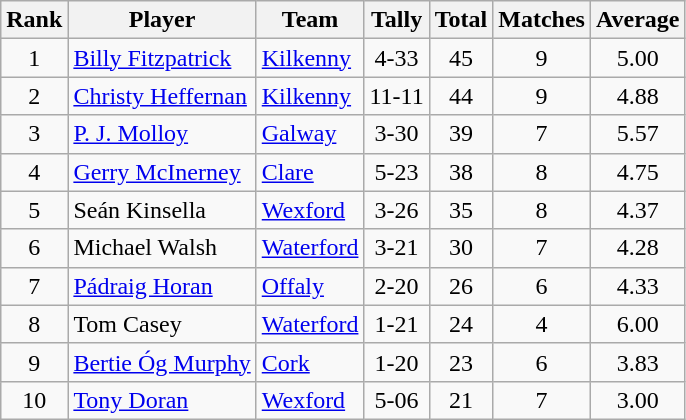<table class="wikitable">
<tr>
<th>Rank</th>
<th>Player</th>
<th>Team</th>
<th>Tally</th>
<th>Total</th>
<th>Matches</th>
<th>Average</th>
</tr>
<tr>
<td rowspan=1 align=center>1</td>
<td><a href='#'>Billy Fitzpatrick</a></td>
<td><a href='#'>Kilkenny</a></td>
<td align=center>4-33</td>
<td align=center>45</td>
<td align=center>9</td>
<td align=center>5.00</td>
</tr>
<tr>
<td rowspan=1 align=center>2</td>
<td><a href='#'>Christy Heffernan</a></td>
<td><a href='#'>Kilkenny</a></td>
<td align=center>11-11</td>
<td align=center>44</td>
<td align=center>9</td>
<td align=center>4.88</td>
</tr>
<tr>
<td rowspan=1 align=center>3</td>
<td><a href='#'>P. J. Molloy</a></td>
<td><a href='#'>Galway</a></td>
<td align=center>3-30</td>
<td align=center>39</td>
<td align=center>7</td>
<td align=center>5.57</td>
</tr>
<tr>
<td rowspan=1 align=center>4</td>
<td><a href='#'>Gerry McInerney</a></td>
<td><a href='#'>Clare</a></td>
<td align=center>5-23</td>
<td align=center>38</td>
<td align=center>8</td>
<td align=center>4.75</td>
</tr>
<tr>
<td rowspan=1 align=center>5</td>
<td>Seán Kinsella</td>
<td><a href='#'>Wexford</a></td>
<td align=center>3-26</td>
<td align=center>35</td>
<td align=center>8</td>
<td align=center>4.37</td>
</tr>
<tr>
<td rowspan=1 align=center>6</td>
<td>Michael Walsh</td>
<td><a href='#'>Waterford</a></td>
<td align=center>3-21</td>
<td align=center>30</td>
<td align=center>7</td>
<td align=center>4.28</td>
</tr>
<tr>
<td rowspan=1 align=center>7</td>
<td><a href='#'>Pádraig Horan</a></td>
<td><a href='#'>Offaly</a></td>
<td align=center>2-20</td>
<td align=center>26</td>
<td align=center>6</td>
<td align=center>4.33</td>
</tr>
<tr>
<td rowspan=1 align=center>8</td>
<td>Tom Casey</td>
<td><a href='#'>Waterford</a></td>
<td align=center>1-21</td>
<td align=center>24</td>
<td align=center>4</td>
<td align=center>6.00</td>
</tr>
<tr>
<td rowspan=1 align=center>9</td>
<td><a href='#'>Bertie Óg Murphy</a></td>
<td><a href='#'>Cork</a></td>
<td align=center>1-20</td>
<td align=center>23</td>
<td align=center>6</td>
<td align=center>3.83</td>
</tr>
<tr>
<td rowspan=1 align=center>10</td>
<td><a href='#'>Tony Doran</a></td>
<td><a href='#'>Wexford</a></td>
<td align=center>5-06</td>
<td align=center>21</td>
<td align=center>7</td>
<td align=center>3.00</td>
</tr>
</table>
